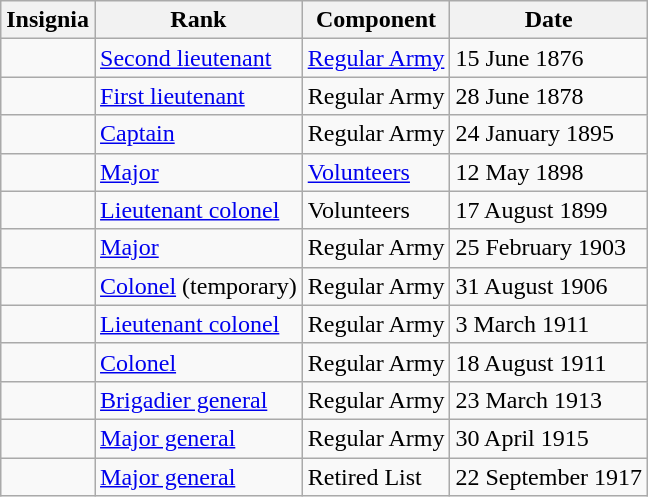<table class="wikitable">
<tr>
<th>Insignia</th>
<th>Rank</th>
<th>Component</th>
<th>Date</th>
</tr>
<tr>
<td></td>
<td><a href='#'>Second lieutenant</a></td>
<td><a href='#'>Regular Army</a></td>
<td>15 June 1876</td>
</tr>
<tr>
<td></td>
<td><a href='#'>First lieutenant</a></td>
<td>Regular Army</td>
<td>28 June 1878</td>
</tr>
<tr>
<td></td>
<td><a href='#'>Captain</a></td>
<td>Regular Army</td>
<td>24 January 1895</td>
</tr>
<tr>
<td></td>
<td><a href='#'>Major</a></td>
<td><a href='#'>Volunteers</a></td>
<td>12 May 1898</td>
</tr>
<tr>
<td></td>
<td><a href='#'>Lieutenant colonel</a></td>
<td>Volunteers</td>
<td>17 August 1899</td>
</tr>
<tr>
<td></td>
<td><a href='#'>Major</a></td>
<td>Regular Army</td>
<td>25 February 1903</td>
</tr>
<tr>
<td></td>
<td><a href='#'>Colonel</a> (temporary)</td>
<td>Regular Army</td>
<td>31 August 1906</td>
</tr>
<tr>
<td></td>
<td><a href='#'>Lieutenant colonel</a></td>
<td>Regular Army</td>
<td>3 March 1911</td>
</tr>
<tr>
<td></td>
<td><a href='#'>Colonel</a></td>
<td>Regular Army</td>
<td>18 August 1911</td>
</tr>
<tr>
<td></td>
<td><a href='#'>Brigadier general</a></td>
<td>Regular Army</td>
<td>23 March 1913</td>
</tr>
<tr>
<td></td>
<td><a href='#'>Major general</a></td>
<td>Regular Army</td>
<td>30 April 1915</td>
</tr>
<tr>
<td></td>
<td><a href='#'>Major general</a></td>
<td>Retired List</td>
<td>22 September 1917</td>
</tr>
</table>
